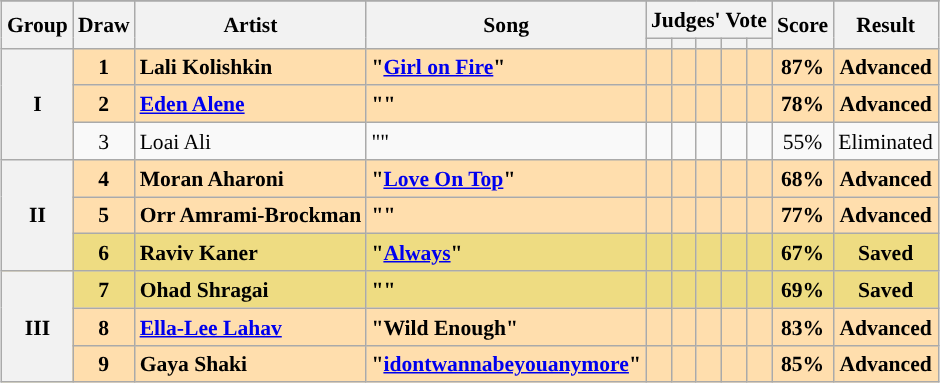<table class="sortable wikitable" style="margin: 1em auto 1em auto; text-align:center; font-size:90%; line-height:18px;">
<tr>
</tr>
<tr>
<th rowspan="2" class="unsortable">Group</th>
<th rowspan="2">Draw</th>
<th rowspan="2">Artist</th>
<th rowspan="2">Song</th>
<th colspan="5" class="unsortable">Judges' Vote</th>
<th rowspan="2">Score</th>
<th rowspan="2">Result</th>
</tr>
<tr>
<th class="unsortable"></th>
<th class="unsortable"></th>
<th class="unsortable"></th>
<th class="unsortable"></th>
<th class="unsortable"></th>
</tr>
<tr style="font-weight:bold; background:navajowhite;">
<th rowspan="3">I</th>
<td>1</td>
<td align="left">Lali Kolishkin</td>
<td align="left">"<a href='#'>Girl on Fire</a>"</td>
<td></td>
<td></td>
<td></td>
<td></td>
<td></td>
<td>87%</td>
<td>Advanced</td>
</tr>
<tr style="font-weight:bold; background:navajowhite;">
<td>2</td>
<td align="left"><a href='#'>Eden Alene</a></td>
<td align="left">""</td>
<td></td>
<td></td>
<td></td>
<td></td>
<td></td>
<td>78%</td>
<td>Advanced</td>
</tr>
<tr>
<td>3</td>
<td align="left">Loai Ali</td>
<td align="left">""</td>
<td></td>
<td></td>
<td></td>
<td></td>
<td></td>
<td>55%</td>
<td>Eliminated</td>
</tr>
<tr style="font-weight:bold; background:navajowhite;">
<th rowspan="3">II</th>
<td>4</td>
<td align="left">Moran Aharoni</td>
<td align="left">"<a href='#'>Love On Top</a>"</td>
<td></td>
<td></td>
<td></td>
<td></td>
<td></td>
<td>68%</td>
<td>Advanced</td>
</tr>
<tr style="font-weight:bold; background:navajowhite;">
<td>5</td>
<td align="left">Orr Amrami-Brockman</td>
<td align="left">""</td>
<td></td>
<td></td>
<td></td>
<td></td>
<td></td>
<td>77%</td>
<td>Advanced</td>
</tr>
<tr style="font-weight:bold; background:#eedc82;">
<td>6</td>
<td align="left">Raviv Kaner</td>
<td align="left">"<a href='#'>Always</a>"</td>
<td></td>
<td></td>
<td></td>
<td></td>
<td></td>
<td>67%</td>
<td>Saved</td>
</tr>
<tr style="font-weight:bold; background:#eedc82;">
<th rowspan="3">III</th>
<td>7</td>
<td align="left">Ohad Shragai</td>
<td align="left">""</td>
<td></td>
<td></td>
<td></td>
<td></td>
<td></td>
<td>69%</td>
<td>Saved</td>
</tr>
<tr style="font-weight:bold; background:navajowhite;">
<td>8</td>
<td align="left"><a href='#'>Ella-Lee Lahav</a></td>
<td align="left">"Wild Enough"</td>
<td></td>
<td></td>
<td></td>
<td></td>
<td></td>
<td>83%</td>
<td>Advanced</td>
</tr>
<tr style="font-weight:bold; background:navajowhite;">
<td>9</td>
<td align="left">Gaya Shaki</td>
<td align="left">"<a href='#'>idontwannabeyouanymore</a>"</td>
<td></td>
<td></td>
<td></td>
<td></td>
<td></td>
<td>85%</td>
<td>Advanced</td>
</tr>
</table>
